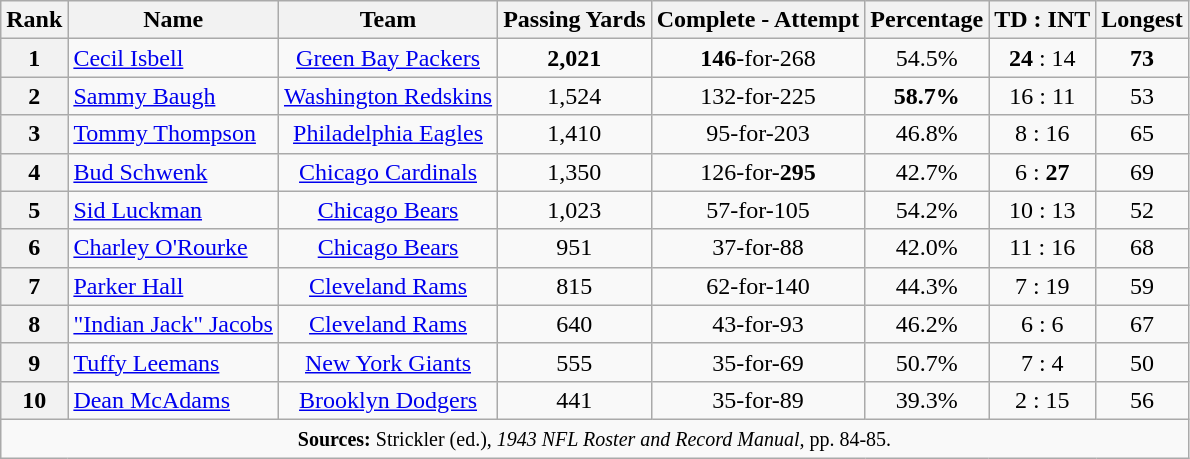<table class="wikitable" style="text-align:center">
<tr>
<th>Rank</th>
<th>Name</th>
<th>Team</th>
<th>Passing Yards</th>
<th>Complete - Attempt</th>
<th>Percentage</th>
<th>TD : INT</th>
<th>Longest</th>
</tr>
<tr>
<th>1</th>
<td style="text-align: left;"><a href='#'>Cecil Isbell</a></td>
<td><a href='#'>Green Bay Packers</a></td>
<td><strong>2,021</strong></td>
<td><strong>146</strong>-for-268</td>
<td>54.5%</td>
<td><strong>24</strong> : 14</td>
<td><strong>73</strong></td>
</tr>
<tr>
<th>2</th>
<td style="text-align: left;"><a href='#'>Sammy Baugh</a></td>
<td><a href='#'>Washington Redskins</a></td>
<td>1,524</td>
<td>132-for-225</td>
<td><strong>58.7%</strong></td>
<td>16 : 11</td>
<td>53</td>
</tr>
<tr>
<th>3</th>
<td style="text-align: left;"><a href='#'>Tommy Thompson</a></td>
<td><a href='#'>Philadelphia Eagles</a></td>
<td>1,410</td>
<td>95-for-203</td>
<td>46.8%</td>
<td>8 : 16</td>
<td>65</td>
</tr>
<tr>
<th>4</th>
<td style="text-align: left;"><a href='#'>Bud Schwenk</a></td>
<td><a href='#'>Chicago Cardinals</a></td>
<td>1,350</td>
<td>126-for-<strong>295</strong></td>
<td>42.7%</td>
<td>6 : <strong>27</strong></td>
<td>69</td>
</tr>
<tr>
<th>5</th>
<td style="text-align: left;"><a href='#'>Sid Luckman</a></td>
<td><a href='#'>Chicago Bears</a></td>
<td>1,023</td>
<td>57-for-105</td>
<td>54.2%</td>
<td>10 : 13</td>
<td>52</td>
</tr>
<tr>
<th>6</th>
<td style="text-align: left;"><a href='#'>Charley O'Rourke</a></td>
<td><a href='#'>Chicago Bears</a></td>
<td>951</td>
<td>37-for-88</td>
<td>42.0%</td>
<td>11 : 16</td>
<td>68</td>
</tr>
<tr>
<th>7</th>
<td style="text-align: left;"><a href='#'>Parker Hall</a></td>
<td><a href='#'>Cleveland Rams</a></td>
<td>815</td>
<td>62-for-140</td>
<td>44.3%</td>
<td>7 : 19</td>
<td>59</td>
</tr>
<tr>
<th>8</th>
<td style="text-align: left;"><a href='#'>"Indian Jack" Jacobs</a></td>
<td><a href='#'>Cleveland Rams</a></td>
<td>640</td>
<td>43-for-93</td>
<td>46.2%</td>
<td>6 : 6</td>
<td>67</td>
</tr>
<tr>
<th>9</th>
<td style="text-align: left;"><a href='#'>Tuffy Leemans</a></td>
<td><a href='#'>New York Giants</a></td>
<td>555</td>
<td>35-for-69</td>
<td>50.7%</td>
<td>7 : 4</td>
<td>50</td>
</tr>
<tr>
<th>10</th>
<td style="text-align: left;"><a href='#'>Dean McAdams</a></td>
<td><a href='#'>Brooklyn Dodgers</a></td>
<td>441</td>
<td>35-for-89</td>
<td>39.3%</td>
<td>2 : 15</td>
<td>56</td>
</tr>
<tr>
<td colspan="8"><small><strong>Sources:</strong> Strickler (ed.), <em>1943 NFL Roster and Record Manual,</em> pp. 84-85.</small></td>
</tr>
</table>
